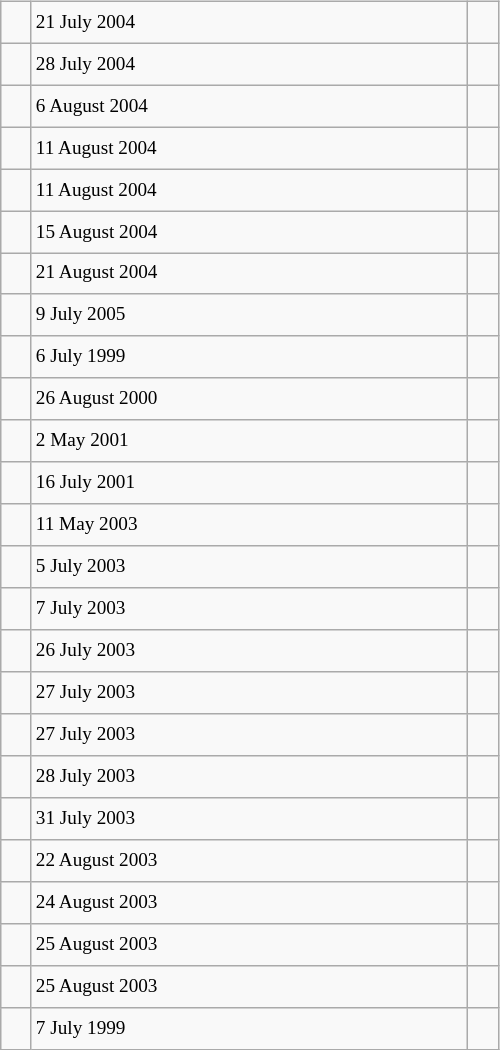<table class="wikitable" style="font-size: 80%; float: left; width: 26em; margin-right: 1em; height: 700px">
<tr>
<td></td>
<td>21 July 2004</td>
<td></td>
</tr>
<tr>
<td></td>
<td>28 July 2004</td>
<td></td>
</tr>
<tr>
<td></td>
<td>6 August 2004</td>
<td></td>
</tr>
<tr>
<td></td>
<td>11 August 2004</td>
<td></td>
</tr>
<tr>
<td></td>
<td>11 August 2004</td>
<td></td>
</tr>
<tr>
<td></td>
<td>15 August 2004</td>
<td></td>
</tr>
<tr>
<td></td>
<td>21 August 2004</td>
<td></td>
</tr>
<tr>
<td></td>
<td>9 July 2005</td>
<td></td>
</tr>
<tr>
<td></td>
<td>6 July 1999</td>
<td></td>
</tr>
<tr>
<td></td>
<td>26 August 2000</td>
<td></td>
</tr>
<tr>
<td></td>
<td>2 May 2001</td>
<td></td>
</tr>
<tr>
<td></td>
<td>16 July 2001</td>
<td></td>
</tr>
<tr>
<td></td>
<td>11 May 2003</td>
<td></td>
</tr>
<tr>
<td></td>
<td>5 July 2003</td>
<td></td>
</tr>
<tr>
<td></td>
<td>7 July 2003</td>
<td></td>
</tr>
<tr>
<td></td>
<td>26 July 2003</td>
<td></td>
</tr>
<tr>
<td></td>
<td>27 July 2003</td>
<td></td>
</tr>
<tr>
<td></td>
<td>27 July 2003</td>
<td></td>
</tr>
<tr>
<td></td>
<td>28 July 2003</td>
<td></td>
</tr>
<tr>
<td></td>
<td>31 July 2003</td>
<td></td>
</tr>
<tr>
<td></td>
<td>22 August 2003</td>
<td></td>
</tr>
<tr>
<td></td>
<td>24 August 2003</td>
<td></td>
</tr>
<tr>
<td></td>
<td>25 August 2003</td>
<td></td>
</tr>
<tr>
<td></td>
<td>25 August 2003</td>
<td></td>
</tr>
<tr>
<td></td>
<td>7 July 1999</td>
<td></td>
</tr>
</table>
